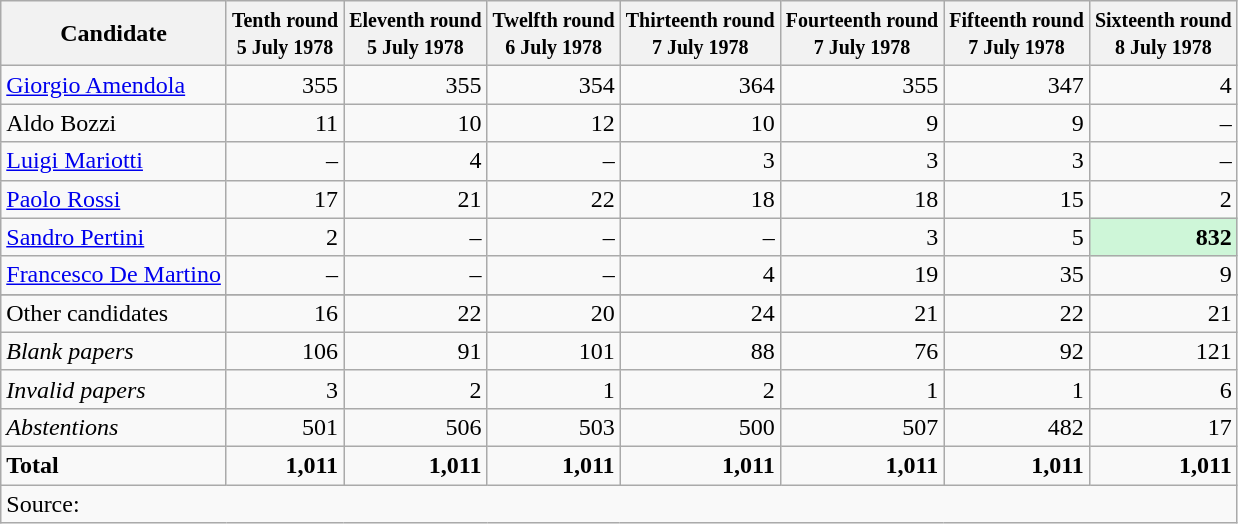<table class="wikitable sortable" style=text-align:right>
<tr>
<th>Candidate</th>
<th data-sort-type="number"><small>Tenth round<br>5 July 1978</small></th>
<th data-sort-type="number"><small>Eleventh round<br>5 July 1978</small></th>
<th data-sort-type="number"><small>Twelfth round<br>6 July 1978</small></th>
<th data-sort-type="number"><small>Thirteenth round<br>7 July 1978</small></th>
<th data-sort-type="number"><small>Fourteenth round<br>7 July 1978</small></th>
<th data-sort-type="number"><small>Fifteenth round<br>7 July 1978</small></th>
<th data-sort-type="number"><small>Sixteenth round<br>8 July 1978</small></th>
</tr>
<tr>
<td align=left><a href='#'>Giorgio Amendola</a></td>
<td>355</td>
<td>355</td>
<td>354</td>
<td>364</td>
<td>355</td>
<td>347</td>
<td>4</td>
</tr>
<tr>
<td align=left>Aldo Bozzi</td>
<td>11</td>
<td>10</td>
<td>12</td>
<td>10</td>
<td>9</td>
<td>9</td>
<td>–</td>
</tr>
<tr>
<td align=left><a href='#'>Luigi Mariotti</a></td>
<td>–</td>
<td>4</td>
<td>–</td>
<td>3</td>
<td>3</td>
<td>3</td>
<td>–</td>
</tr>
<tr>
<td align=left><a href='#'>Paolo Rossi</a></td>
<td>17</td>
<td>21</td>
<td>22</td>
<td>18</td>
<td>18</td>
<td>15</td>
<td>2</td>
</tr>
<tr>
<td align=left><a href='#'>Sandro Pertini</a></td>
<td>2</td>
<td>–</td>
<td>–</td>
<td>–</td>
<td>3</td>
<td>5</td>
<td bgcolor=#CEF6D8><strong>832</strong></td>
</tr>
<tr>
<td align=left><a href='#'>Francesco De Martino</a></td>
<td>–</td>
<td>–</td>
<td>–</td>
<td>4</td>
<td>19</td>
<td>35</td>
<td>9</td>
</tr>
<tr>
</tr>
<tr class="sortbottom">
<td align=left>Other candidates</td>
<td>16</td>
<td>22</td>
<td>20</td>
<td>24</td>
<td>21</td>
<td>22</td>
<td>21</td>
</tr>
<tr class="sortbottom">
<td align=left><em>Blank papers</em></td>
<td>106</td>
<td>91</td>
<td>101</td>
<td>88</td>
<td>76</td>
<td>92</td>
<td>121</td>
</tr>
<tr class="sortbottom">
<td align=left><em>Invalid papers</em></td>
<td>3</td>
<td>2</td>
<td>1</td>
<td>2</td>
<td>1</td>
<td>1</td>
<td>6</td>
</tr>
<tr class="sortbottom">
<td align=left><em>Abstentions</em></td>
<td>501</td>
<td>506</td>
<td>503</td>
<td>500</td>
<td>507</td>
<td>482</td>
<td>17</td>
</tr>
<tr class="sortbottom">
<td align=left><strong>Total</strong></td>
<td><strong>1,011</strong></td>
<td><strong>1,011</strong></td>
<td><strong>1,011</strong></td>
<td><strong>1,011</strong></td>
<td><strong>1,011</strong></td>
<td><strong>1,011</strong></td>
<td><strong>1,011</strong></td>
</tr>
<tr class="sortbottom">
<td align=left colspan=8>Source: </td>
</tr>
</table>
